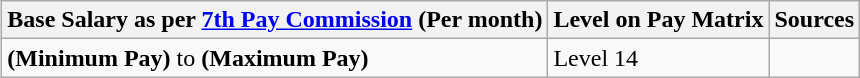<table class="wikitable" style="margin: 1ex 0 1ex 1ex; ">
<tr Colspan="2" style="text-align: center; ">
<th>Base Salary as per <a href='#'>7th Pay Commission</a> (Per month)</th>
<th>Level on Pay Matrix</th>
<th>Sources</th>
</tr>
<tr>
<td> <strong>(Minimum Pay)</strong> to  <strong>(Maximum Pay)</strong></td>
<td>Level 14</td>
<td></td>
</tr>
</table>
